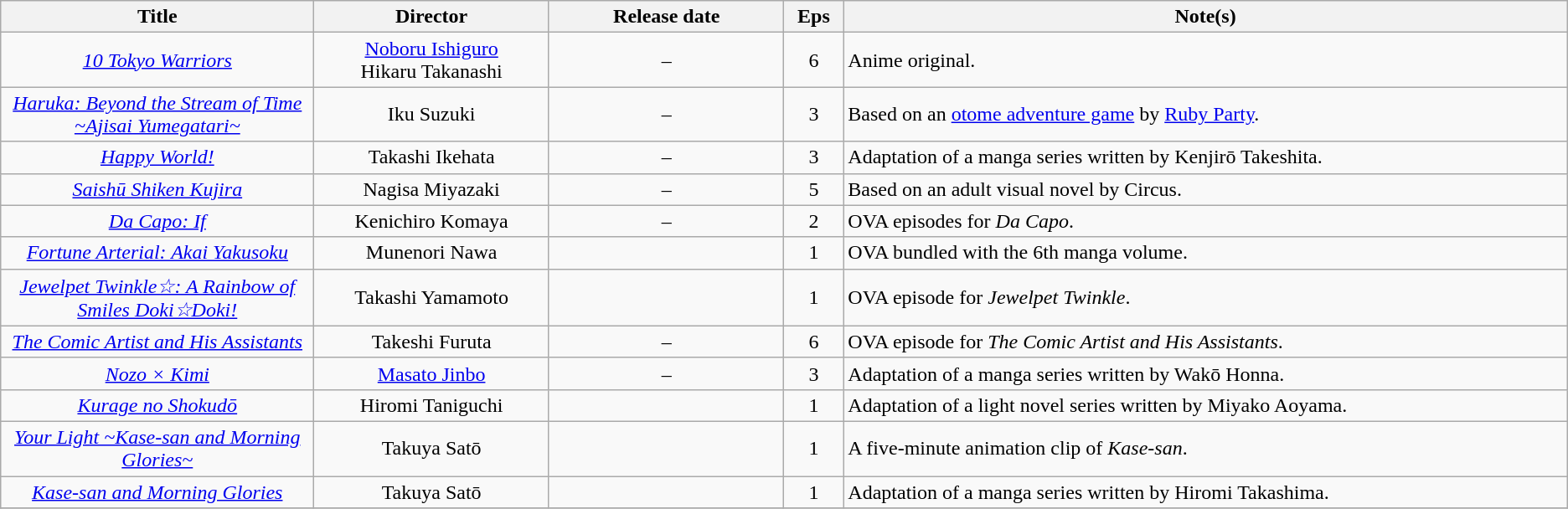<table class="wikitable sortable" style="text-align:center; margin=auto; ">
<tr>
<th scope="col" width=20%>Title</th>
<th scope="col" width=15%>Director</th>
<th scope="col" width=15%>Release date</th>
<th scope="col" class="unsortable">Eps</th>
<th scope="col" class="unsortable">Note(s)</th>
</tr>
<tr>
<td><em><a href='#'>10 Tokyo Warriors</a></em></td>
<td><a href='#'>Noboru Ishiguro</a><br>Hikaru Takanashi</td>
<td>–<br></td>
<td>6</td>
<td style="text-align:left;">Anime original.</td>
</tr>
<tr>
<td><em><a href='#'>Haruka: Beyond the Stream of Time ~Ajisai Yumegatari~</a></em></td>
<td>Iku Suzuki</td>
<td>–<br></td>
<td>3</td>
<td style="text-align:left;">Based on an <a href='#'>otome adventure game</a> by <a href='#'>Ruby Party</a>.</td>
</tr>
<tr>
<td><em><a href='#'>Happy World!</a></em></td>
<td>Takashi Ikehata</td>
<td>–<br></td>
<td>3</td>
<td style="text-align:left;">Adaptation of a manga series written by Kenjirō Takeshita.</td>
</tr>
<tr>
<td><em><a href='#'>Saishū Shiken Kujira</a></em></td>
<td>Nagisa Miyazaki</td>
<td>–<br></td>
<td>5</td>
<td style="text-align:left;">Based on an adult visual novel by Circus.</td>
</tr>
<tr>
<td><em><a href='#'>Da Capo: If</a></em></td>
<td>Kenichiro Komaya</td>
<td>–<br></td>
<td>2</td>
<td style="text-align:left;">OVA episodes for <em>Da Capo</em>.</td>
</tr>
<tr>
<td><em><a href='#'>Fortune Arterial: Akai Yakusoku</a></em></td>
<td>Munenori Nawa</td>
<td></td>
<td>1</td>
<td style="text-align:left;">OVA bundled with the 6th manga volume.</td>
</tr>
<tr>
<td><em><a href='#'>Jewelpet Twinkle☆: A Rainbow of Smiles Doki☆Doki!</a></em></td>
<td>Takashi Yamamoto</td>
<td></td>
<td>1</td>
<td style="text-align:left;">OVA episode for <em>Jewelpet Twinkle</em>.</td>
</tr>
<tr>
<td><em><a href='#'>The Comic Artist and His Assistants</a></em></td>
<td>Takeshi Furuta</td>
<td>–<br></td>
<td>6</td>
<td style="text-align:left;">OVA episode for <em>The Comic Artist and His Assistants</em>.</td>
</tr>
<tr>
<td><em><a href='#'>Nozo × Kimi</a></em></td>
<td><a href='#'>Masato Jinbo</a></td>
<td>–<br></td>
<td>3</td>
<td style="text-align:left;">Adaptation of a manga series written by Wakō Honna.</td>
</tr>
<tr>
<td><em><a href='#'>Kurage no Shokudō</a></em></td>
<td>Hiromi Taniguchi</td>
<td></td>
<td>1</td>
<td style="text-align:left;">Adaptation of a light novel series written by Miyako Aoyama.</td>
</tr>
<tr>
<td><em><a href='#'>Your Light ~Kase-san and Morning Glories~</a></em></td>
<td>Takuya Satō</td>
<td></td>
<td>1</td>
<td style="text-align:left;">A five-minute animation clip of <em>Kase-san</em>.</td>
</tr>
<tr>
<td><em><a href='#'>Kase-san and Morning Glories</a></em></td>
<td>Takuya Satō</td>
<td></td>
<td>1</td>
<td style="text-align:left;">Adaptation of a manga series written by Hiromi Takashima.</td>
</tr>
<tr>
</tr>
</table>
